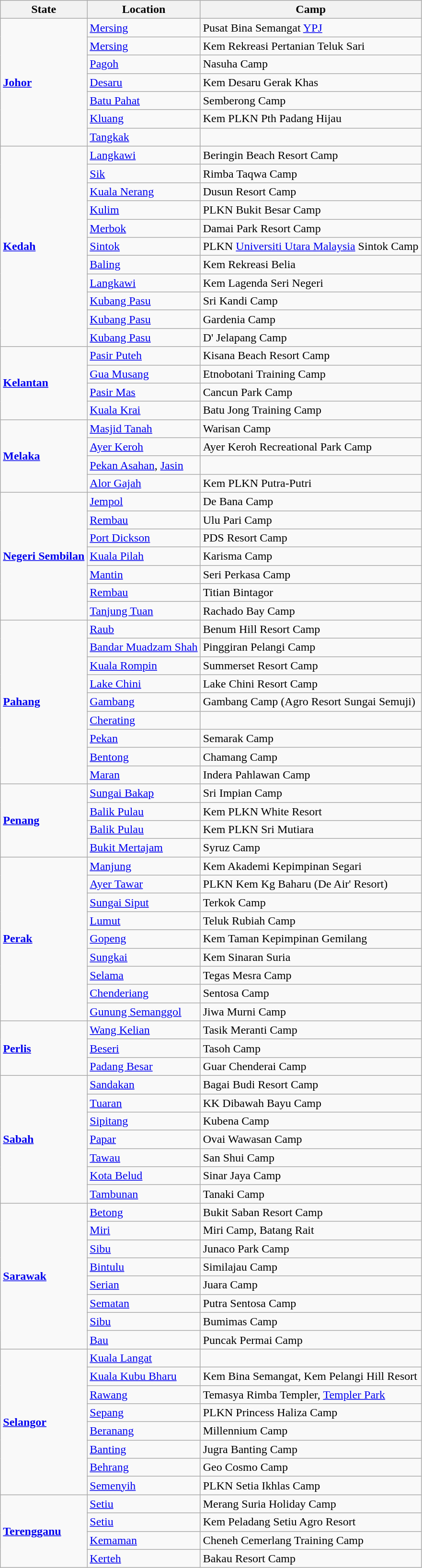<table class="wikitable">
<tr>
<th>State</th>
<th>Location</th>
<th>Camp</th>
</tr>
<tr>
<td rowspan="7"><strong><a href='#'>Johor</a></strong></td>
<td><a href='#'>Mersing</a></td>
<td>Pusat Bina Semangat <a href='#'>YPJ</a></td>
</tr>
<tr>
<td><a href='#'>Mersing</a></td>
<td>Kem Rekreasi Pertanian Teluk Sari</td>
</tr>
<tr>
<td><a href='#'>Pagoh</a></td>
<td>Nasuha Camp</td>
</tr>
<tr>
<td><a href='#'>Desaru</a></td>
<td>Kem Desaru Gerak Khas</td>
</tr>
<tr>
<td><a href='#'>Batu Pahat</a></td>
<td>Semberong Camp</td>
</tr>
<tr>
<td><a href='#'>Kluang</a></td>
<td>Kem PLKN Pth Padang Hijau</td>
</tr>
<tr>
<td><a href='#'>Tangkak</a></td>
<td></td>
</tr>
<tr>
<td rowspan="11"><strong><a href='#'>Kedah</a></strong></td>
<td><a href='#'>Langkawi</a></td>
<td>Beringin Beach Resort Camp</td>
</tr>
<tr>
<td><a href='#'>Sik</a></td>
<td>Rimba Taqwa Camp</td>
</tr>
<tr>
<td><a href='#'>Kuala Nerang</a></td>
<td>Dusun Resort Camp</td>
</tr>
<tr>
<td><a href='#'>Kulim</a></td>
<td>PLKN Bukit Besar Camp</td>
</tr>
<tr>
<td><a href='#'>Merbok</a></td>
<td>Damai Park Resort Camp</td>
</tr>
<tr>
<td><a href='#'>Sintok</a></td>
<td>PLKN <a href='#'>Universiti Utara Malaysia</a> Sintok Camp</td>
</tr>
<tr>
<td><a href='#'>Baling</a></td>
<td>Kem Rekreasi Belia</td>
</tr>
<tr>
<td><a href='#'>Langkawi</a></td>
<td>Kem Lagenda Seri Negeri</td>
</tr>
<tr>
<td><a href='#'>Kubang Pasu</a></td>
<td>Sri Kandi Camp</td>
</tr>
<tr>
<td><a href='#'>Kubang Pasu</a></td>
<td>Gardenia Camp</td>
</tr>
<tr>
<td><a href='#'>Kubang Pasu</a></td>
<td>D' Jelapang Camp</td>
</tr>
<tr>
<td rowspan="4"><strong><a href='#'>Kelantan</a></strong></td>
<td><a href='#'>Pasir Puteh</a></td>
<td>Kisana Beach Resort Camp</td>
</tr>
<tr>
<td><a href='#'>Gua Musang</a></td>
<td>Etnobotani Training Camp</td>
</tr>
<tr>
<td><a href='#'>Pasir Mas</a></td>
<td>Cancun Park Camp</td>
</tr>
<tr>
<td><a href='#'>Kuala Krai</a></td>
<td>Batu Jong Training Camp</td>
</tr>
<tr>
<td rowspan="4"><strong><a href='#'>Melaka</a></strong></td>
<td><a href='#'>Masjid Tanah</a></td>
<td>Warisan Camp</td>
</tr>
<tr>
<td><a href='#'>Ayer Keroh</a></td>
<td>Ayer Keroh Recreational Park Camp</td>
</tr>
<tr>
<td><a href='#'>Pekan Asahan</a>, <a href='#'>Jasin</a></td>
<td></td>
</tr>
<tr>
<td><a href='#'>Alor Gajah</a></td>
<td>Kem PLKN Putra-Putri</td>
</tr>
<tr>
<td rowspan="7"><strong><a href='#'>Negeri Sembilan</a></strong></td>
<td><a href='#'>Jempol</a></td>
<td>De Bana Camp</td>
</tr>
<tr>
<td><a href='#'>Rembau</a></td>
<td>Ulu Pari Camp</td>
</tr>
<tr>
<td><a href='#'>Port Dickson</a></td>
<td>PDS Resort Camp</td>
</tr>
<tr>
<td><a href='#'>Kuala Pilah</a></td>
<td>Karisma Camp</td>
</tr>
<tr>
<td><a href='#'>Mantin</a></td>
<td>Seri Perkasa Camp</td>
</tr>
<tr>
<td><a href='#'>Rembau</a></td>
<td>Titian Bintagor</td>
</tr>
<tr>
<td><a href='#'>Tanjung Tuan</a></td>
<td>Rachado Bay Camp</td>
</tr>
<tr>
<td rowspan="9"><strong><a href='#'>Pahang</a></strong></td>
<td><a href='#'>Raub</a></td>
<td>Benum Hill Resort Camp</td>
</tr>
<tr>
<td><a href='#'>Bandar Muadzam Shah</a></td>
<td>Pinggiran Pelangi Camp</td>
</tr>
<tr>
<td><a href='#'>Kuala Rompin</a></td>
<td>Summerset Resort Camp</td>
</tr>
<tr>
<td><a href='#'>Lake Chini</a></td>
<td>Lake Chini Resort Camp</td>
</tr>
<tr>
<td><a href='#'>Gambang</a></td>
<td>Gambang Camp (Agro Resort Sungai Semuji)</td>
</tr>
<tr>
<td><a href='#'>Cherating</a></td>
<td></td>
</tr>
<tr>
<td><a href='#'>Pekan</a></td>
<td>Semarak Camp</td>
</tr>
<tr>
<td><a href='#'>Bentong</a></td>
<td>Chamang Camp</td>
</tr>
<tr>
<td><a href='#'>Maran</a></td>
<td>Indera Pahlawan Camp</td>
</tr>
<tr>
<td rowspan="4"><strong><a href='#'>Penang</a></strong></td>
<td><a href='#'>Sungai Bakap</a></td>
<td>Sri Impian Camp</td>
</tr>
<tr>
<td><a href='#'>Balik Pulau</a></td>
<td>Kem PLKN White Resort</td>
</tr>
<tr>
<td><a href='#'>Balik Pulau</a></td>
<td>Kem PLKN Sri Mutiara</td>
</tr>
<tr>
<td><a href='#'>Bukit Mertajam</a></td>
<td>Syruz Camp</td>
</tr>
<tr>
<td rowspan="9"><strong><a href='#'>Perak</a></strong></td>
<td><a href='#'>Manjung</a></td>
<td>Kem Akademi Kepimpinan Segari</td>
</tr>
<tr>
<td><a href='#'>Ayer Tawar</a></td>
<td>PLKN Kem Kg Baharu (De Air' Resort)</td>
</tr>
<tr>
<td><a href='#'>Sungai Siput</a></td>
<td>Terkok Camp</td>
</tr>
<tr>
<td><a href='#'>Lumut</a></td>
<td>Teluk Rubiah Camp</td>
</tr>
<tr>
<td><a href='#'>Gopeng</a></td>
<td>Kem Taman Kepimpinan Gemilang</td>
</tr>
<tr>
<td><a href='#'>Sungkai</a></td>
<td>Kem Sinaran Suria</td>
</tr>
<tr>
<td><a href='#'>Selama</a></td>
<td>Tegas Mesra Camp</td>
</tr>
<tr>
<td><a href='#'>Chenderiang</a></td>
<td>Sentosa Camp</td>
</tr>
<tr>
<td><a href='#'>Gunung Semanggol</a></td>
<td>Jiwa Murni Camp</td>
</tr>
<tr>
<td rowspan="3"><strong><a href='#'>Perlis</a></strong></td>
<td><a href='#'>Wang Kelian</a></td>
<td>Tasik Meranti Camp</td>
</tr>
<tr>
<td><a href='#'>Beseri</a></td>
<td>Tasoh Camp</td>
</tr>
<tr>
<td><a href='#'>Padang Besar</a></td>
<td>Guar Chenderai Camp</td>
</tr>
<tr>
<td rowspan="7"><strong><a href='#'>Sabah</a></strong></td>
<td><a href='#'>Sandakan</a></td>
<td>Bagai Budi Resort Camp</td>
</tr>
<tr>
<td><a href='#'>Tuaran</a></td>
<td>KK Dibawah Bayu Camp</td>
</tr>
<tr>
<td><a href='#'>Sipitang</a></td>
<td>Kubena Camp</td>
</tr>
<tr>
<td><a href='#'>Papar</a></td>
<td>Ovai Wawasan Camp</td>
</tr>
<tr>
<td><a href='#'>Tawau</a></td>
<td>San Shui Camp</td>
</tr>
<tr>
<td><a href='#'>Kota Belud</a></td>
<td>Sinar Jaya Camp</td>
</tr>
<tr>
<td><a href='#'>Tambunan</a></td>
<td>Tanaki Camp</td>
</tr>
<tr>
<td rowspan="8"><strong><a href='#'>Sarawak</a></strong></td>
<td><a href='#'>Betong</a></td>
<td>Bukit Saban Resort Camp</td>
</tr>
<tr>
<td><a href='#'>Miri</a></td>
<td>Miri Camp, Batang Rait</td>
</tr>
<tr>
<td><a href='#'>Sibu</a></td>
<td>Junaco Park Camp</td>
</tr>
<tr>
<td><a href='#'>Bintulu</a></td>
<td>Similajau Camp</td>
</tr>
<tr>
<td><a href='#'>Serian</a></td>
<td>Juara Camp</td>
</tr>
<tr>
<td><a href='#'>Sematan</a></td>
<td>Putra Sentosa Camp</td>
</tr>
<tr>
<td><a href='#'>Sibu</a></td>
<td>Bumimas Camp</td>
</tr>
<tr>
<td><a href='#'>Bau</a></td>
<td>Puncak Permai Camp</td>
</tr>
<tr>
<td rowspan="8"><strong><a href='#'>Selangor</a></strong></td>
<td><a href='#'>Kuala Langat</a></td>
<td></td>
</tr>
<tr>
<td><a href='#'>Kuala Kubu Bharu</a></td>
<td>Kem Bina Semangat, Kem Pelangi Hill Resort</td>
</tr>
<tr>
<td><a href='#'>Rawang</a></td>
<td>Temasya Rimba Templer, <a href='#'>Templer Park</a></td>
</tr>
<tr>
<td><a href='#'>Sepang</a></td>
<td>PLKN Princess Haliza Camp</td>
</tr>
<tr>
<td><a href='#'>Beranang</a></td>
<td>Millennium Camp</td>
</tr>
<tr>
<td><a href='#'>Banting</a></td>
<td>Jugra Banting Camp</td>
</tr>
<tr>
<td><a href='#'>Behrang</a></td>
<td>Geo Cosmo Camp</td>
</tr>
<tr>
<td><a href='#'>Semenyih</a></td>
<td>PLKN Setia Ikhlas Camp</td>
</tr>
<tr>
<td rowspan="4"><strong><a href='#'>Terengganu</a></strong></td>
<td><a href='#'>Setiu</a></td>
<td>Merang Suria Holiday Camp</td>
</tr>
<tr>
<td><a href='#'>Setiu</a></td>
<td>Kem Peladang Setiu Agro Resort</td>
</tr>
<tr>
<td><a href='#'>Kemaman</a></td>
<td>Cheneh Cemerlang Training Camp</td>
</tr>
<tr>
<td><a href='#'>Kerteh</a></td>
<td>Bakau Resort Camp</td>
</tr>
</table>
